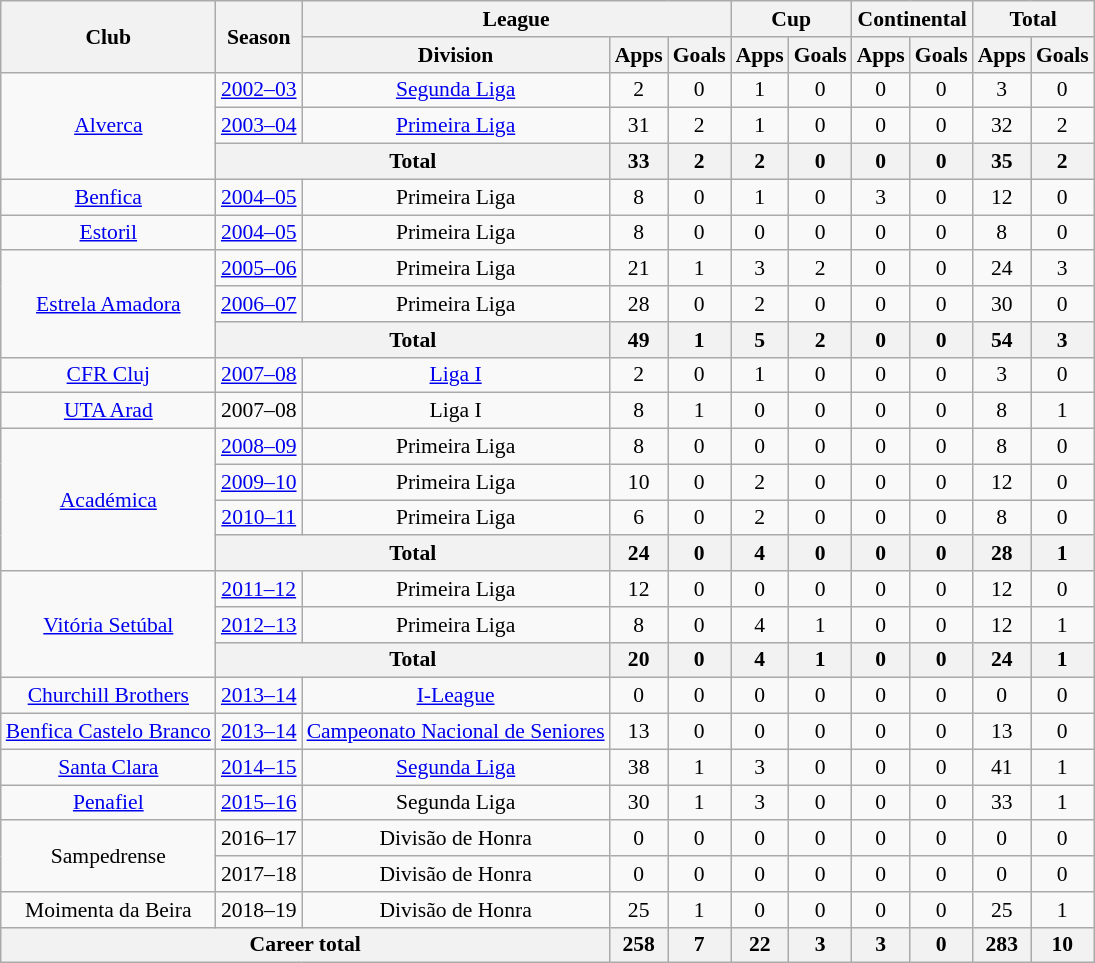<table class="wikitable" style="font-size:90%; text-align: center;">
<tr>
<th rowspan="2">Club</th>
<th rowspan="2">Season</th>
<th colspan="3">League</th>
<th colspan="2">Cup</th>
<th colspan="2">Continental</th>
<th colspan="2">Total</th>
</tr>
<tr>
<th>Division</th>
<th>Apps</th>
<th>Goals</th>
<th>Apps</th>
<th>Goals</th>
<th>Apps</th>
<th>Goals</th>
<th>Apps</th>
<th>Goals</th>
</tr>
<tr>
<td rowspan="3"><a href='#'>Alverca</a></td>
<td><a href='#'>2002–03</a></td>
<td><a href='#'>Segunda Liga</a></td>
<td>2</td>
<td>0</td>
<td>1</td>
<td>0</td>
<td>0</td>
<td>0</td>
<td>3</td>
<td>0</td>
</tr>
<tr>
<td><a href='#'>2003–04</a></td>
<td><a href='#'>Primeira Liga</a></td>
<td>31</td>
<td>2</td>
<td>1</td>
<td>0</td>
<td>0</td>
<td>0</td>
<td>32</td>
<td>2</td>
</tr>
<tr>
<th colspan="2">Total</th>
<th>33</th>
<th>2</th>
<th>2</th>
<th>0</th>
<th>0</th>
<th>0</th>
<th>35</th>
<th>2</th>
</tr>
<tr>
<td rowspan="1"><a href='#'>Benfica</a></td>
<td><a href='#'>2004–05</a></td>
<td>Primeira Liga</td>
<td>8</td>
<td>0</td>
<td>1</td>
<td>0</td>
<td>3</td>
<td>0</td>
<td>12</td>
<td>0</td>
</tr>
<tr>
<td rowspan="1"><a href='#'>Estoril</a></td>
<td><a href='#'>2004–05</a></td>
<td>Primeira Liga</td>
<td>8</td>
<td>0</td>
<td>0</td>
<td>0</td>
<td>0</td>
<td>0</td>
<td>8</td>
<td>0</td>
</tr>
<tr>
<td rowspan="3"><a href='#'>Estrela Amadora</a></td>
<td><a href='#'>2005–06</a></td>
<td>Primeira Liga</td>
<td>21</td>
<td>1</td>
<td>3</td>
<td>2</td>
<td>0</td>
<td>0</td>
<td>24</td>
<td>3</td>
</tr>
<tr>
<td><a href='#'>2006–07</a></td>
<td>Primeira Liga</td>
<td>28</td>
<td>0</td>
<td>2</td>
<td>0</td>
<td>0</td>
<td>0</td>
<td>30</td>
<td>0</td>
</tr>
<tr>
<th colspan="2">Total</th>
<th>49</th>
<th>1</th>
<th>5</th>
<th>2</th>
<th>0</th>
<th>0</th>
<th>54</th>
<th>3</th>
</tr>
<tr>
<td rowspan="1"><a href='#'>CFR Cluj</a></td>
<td><a href='#'>2007–08</a></td>
<td><a href='#'>Liga I</a></td>
<td>2</td>
<td>0</td>
<td>1</td>
<td>0</td>
<td>0</td>
<td>0</td>
<td>3</td>
<td>0</td>
</tr>
<tr>
<td rowspan="1"><a href='#'>UTA Arad</a></td>
<td>2007–08</td>
<td>Liga I</td>
<td>8</td>
<td>1</td>
<td>0</td>
<td>0</td>
<td>0</td>
<td>0</td>
<td>8</td>
<td>1</td>
</tr>
<tr>
<td rowspan="4"><a href='#'>Académica</a></td>
<td><a href='#'>2008–09</a></td>
<td>Primeira Liga</td>
<td>8</td>
<td>0</td>
<td>0</td>
<td>0</td>
<td>0</td>
<td>0</td>
<td>8</td>
<td>0</td>
</tr>
<tr>
<td><a href='#'>2009–10</a></td>
<td>Primeira Liga</td>
<td>10</td>
<td>0</td>
<td>2</td>
<td>0</td>
<td>0</td>
<td>0</td>
<td>12</td>
<td>0</td>
</tr>
<tr>
<td><a href='#'>2010–11</a></td>
<td>Primeira Liga</td>
<td>6</td>
<td>0</td>
<td>2</td>
<td>0</td>
<td>0</td>
<td>0</td>
<td>8</td>
<td>0</td>
</tr>
<tr>
<th colspan="2">Total</th>
<th>24</th>
<th>0</th>
<th>4</th>
<th>0</th>
<th>0</th>
<th>0</th>
<th>28</th>
<th>1</th>
</tr>
<tr>
<td rowspan="3"><a href='#'>Vitória Setúbal</a></td>
<td><a href='#'>2011–12</a></td>
<td>Primeira Liga</td>
<td>12</td>
<td>0</td>
<td>0</td>
<td>0</td>
<td>0</td>
<td>0</td>
<td>12</td>
<td>0</td>
</tr>
<tr>
<td><a href='#'>2012–13</a></td>
<td>Primeira Liga</td>
<td>8</td>
<td>0</td>
<td>4</td>
<td>1</td>
<td>0</td>
<td>0</td>
<td>12</td>
<td>1</td>
</tr>
<tr>
<th colspan="2">Total</th>
<th>20</th>
<th>0</th>
<th>4</th>
<th>1</th>
<th>0</th>
<th>0</th>
<th>24</th>
<th>1</th>
</tr>
<tr>
<td rowspan="1"><a href='#'>Churchill Brothers</a></td>
<td><a href='#'>2013–14</a></td>
<td><a href='#'>I-League</a></td>
<td>0</td>
<td>0</td>
<td>0</td>
<td>0</td>
<td>0</td>
<td>0</td>
<td>0</td>
<td>0</td>
</tr>
<tr>
<td rowspan="1"><a href='#'>Benfica Castelo Branco</a></td>
<td><a href='#'>2013–14</a></td>
<td><a href='#'>Campeonato Nacional de Seniores</a></td>
<td>13</td>
<td>0</td>
<td>0</td>
<td>0</td>
<td>0</td>
<td>0</td>
<td>13</td>
<td>0</td>
</tr>
<tr>
<td rowspan="1"><a href='#'>Santa Clara</a></td>
<td><a href='#'>2014–15</a></td>
<td><a href='#'>Segunda Liga</a></td>
<td>38</td>
<td>1</td>
<td>3</td>
<td>0</td>
<td>0</td>
<td>0</td>
<td>41</td>
<td>1</td>
</tr>
<tr>
<td rowspan="1"><a href='#'>Penafiel</a></td>
<td><a href='#'>2015–16</a></td>
<td>Segunda Liga</td>
<td>30</td>
<td>1</td>
<td>3</td>
<td>0</td>
<td>0</td>
<td>0</td>
<td>33</td>
<td>1</td>
</tr>
<tr>
<td rowspan="2">Sampedrense</td>
<td>2016–17</td>
<td>Divisão de Honra</td>
<td>0</td>
<td>0</td>
<td>0</td>
<td>0</td>
<td>0</td>
<td>0</td>
<td>0</td>
<td>0</td>
</tr>
<tr>
<td>2017–18</td>
<td>Divisão de Honra</td>
<td>0</td>
<td>0</td>
<td>0</td>
<td>0</td>
<td>0</td>
<td>0</td>
<td>0</td>
<td>0</td>
</tr>
<tr>
<td rowspan="1">Moimenta da Beira</td>
<td>2018–19</td>
<td>Divisão de Honra</td>
<td>25</td>
<td>1</td>
<td>0</td>
<td>0</td>
<td>0</td>
<td>0</td>
<td>25</td>
<td>1</td>
</tr>
<tr>
<th colspan="3">Career total</th>
<th>258</th>
<th>7</th>
<th>22</th>
<th>3</th>
<th>3</th>
<th>0</th>
<th>283</th>
<th>10</th>
</tr>
</table>
